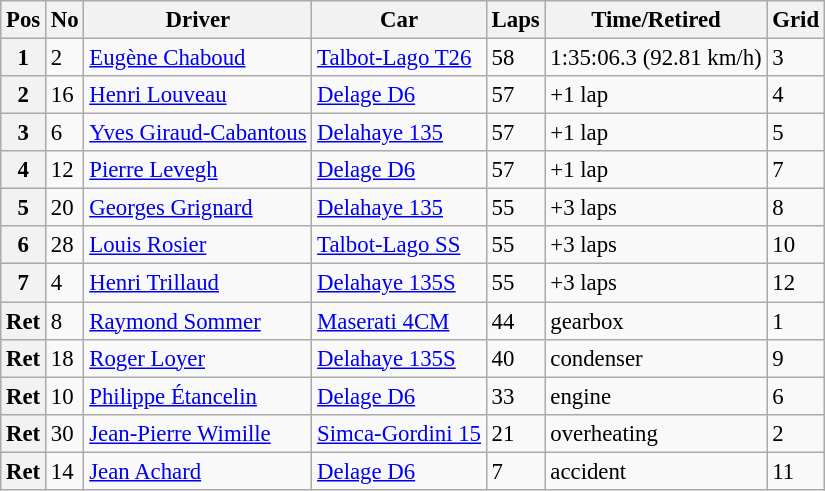<table class="wikitable" style="font-size:95%">
<tr>
<th>Pos<br></th>
<th>No</th>
<th>Driver</th>
<th>Car</th>
<th>Laps</th>
<th>Time/Retired</th>
<th>Grid</th>
</tr>
<tr>
<th>1</th>
<td>2</td>
<td> <a href='#'>Eugène Chaboud</a></td>
<td><a href='#'>Talbot-Lago T26</a></td>
<td>58</td>
<td>1:35:06.3 (92.81 km/h)</td>
<td>3</td>
</tr>
<tr>
<th>2</th>
<td>16</td>
<td> <a href='#'>Henri Louveau</a></td>
<td><a href='#'>Delage D6</a></td>
<td>57</td>
<td>+1 lap</td>
<td>4</td>
</tr>
<tr>
<th>3</th>
<td>6</td>
<td> <a href='#'>Yves Giraud-Cabantous</a></td>
<td><a href='#'>Delahaye 135</a></td>
<td>57</td>
<td>+1 lap</td>
<td>5</td>
</tr>
<tr>
<th>4</th>
<td>12</td>
<td> <a href='#'>Pierre Levegh</a></td>
<td><a href='#'>Delage D6</a></td>
<td>57</td>
<td>+1 lap</td>
<td>7</td>
</tr>
<tr>
<th>5</th>
<td>20</td>
<td> <a href='#'>Georges Grignard</a></td>
<td><a href='#'>Delahaye 135</a></td>
<td>55</td>
<td>+3 laps</td>
<td>8</td>
</tr>
<tr>
<th>6</th>
<td>28</td>
<td> <a href='#'>Louis Rosier</a></td>
<td><a href='#'>Talbot-Lago SS</a></td>
<td>55</td>
<td>+3 laps</td>
<td>10</td>
</tr>
<tr>
<th>7</th>
<td>4</td>
<td> <a href='#'>Henri Trillaud</a></td>
<td><a href='#'>Delahaye 135S</a></td>
<td>55</td>
<td>+3 laps</td>
<td>12</td>
</tr>
<tr>
<th>Ret</th>
<td>8</td>
<td> <a href='#'>Raymond Sommer</a></td>
<td><a href='#'>Maserati 4CM</a></td>
<td>44</td>
<td>gearbox</td>
<td>1</td>
</tr>
<tr>
<th>Ret</th>
<td>18</td>
<td> <a href='#'>Roger Loyer</a></td>
<td><a href='#'>Delahaye 135S</a></td>
<td>40</td>
<td>condenser</td>
<td>9</td>
</tr>
<tr>
<th>Ret</th>
<td>10</td>
<td> <a href='#'>Philippe Étancelin</a></td>
<td><a href='#'>Delage D6</a></td>
<td>33</td>
<td>engine</td>
<td>6</td>
</tr>
<tr>
<th>Ret</th>
<td>30</td>
<td> <a href='#'>Jean-Pierre Wimille</a></td>
<td><a href='#'>Simca-Gordini 15</a></td>
<td>21</td>
<td>overheating</td>
<td>2</td>
</tr>
<tr>
<th>Ret</th>
<td>14</td>
<td> <a href='#'>Jean Achard</a></td>
<td><a href='#'>Delage D6</a></td>
<td>7</td>
<td>accident</td>
<td>11</td>
</tr>
</table>
